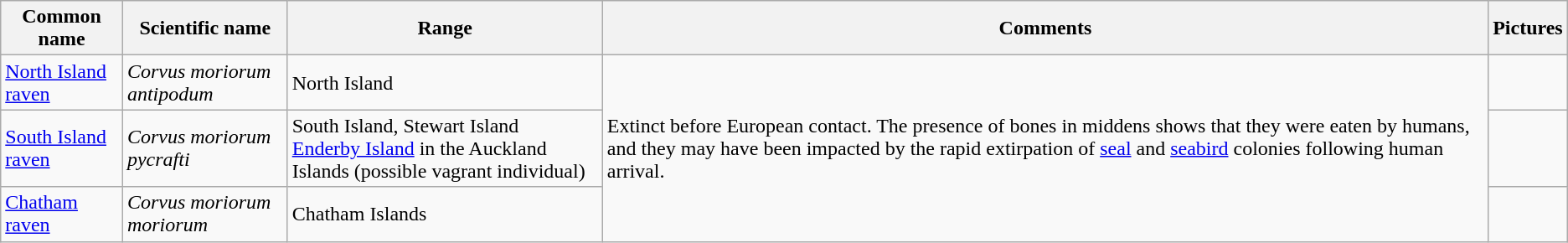<table class="wikitable sortable">
<tr>
<th>Common name</th>
<th>Scientific name</th>
<th>Range</th>
<th class="unsortable">Comments</th>
<th class="unsortable">Pictures</th>
</tr>
<tr>
<td><a href='#'>North Island raven</a></td>
<td><em>Corvus moriorum antipodum</em></td>
<td>North Island</td>
<td rowspan="3">Extinct before European contact. The presence of bones in middens shows that they were eaten by humans, and they may have been impacted by the rapid extirpation of <a href='#'>seal</a> and <a href='#'>seabird</a> colonies following human arrival.</td>
<td></td>
</tr>
<tr>
<td><a href='#'>South Island raven</a></td>
<td><em>Corvus moriorum pycrafti</em></td>
<td>South Island, Stewart Island<br><a href='#'>Enderby Island</a> in the Auckland Islands (possible vagrant individual)</td>
<td></td>
</tr>
<tr>
<td><a href='#'>Chatham raven</a></td>
<td><em>Corvus moriorum moriorum</em></td>
<td>Chatham Islands</td>
<td></td>
</tr>
</table>
